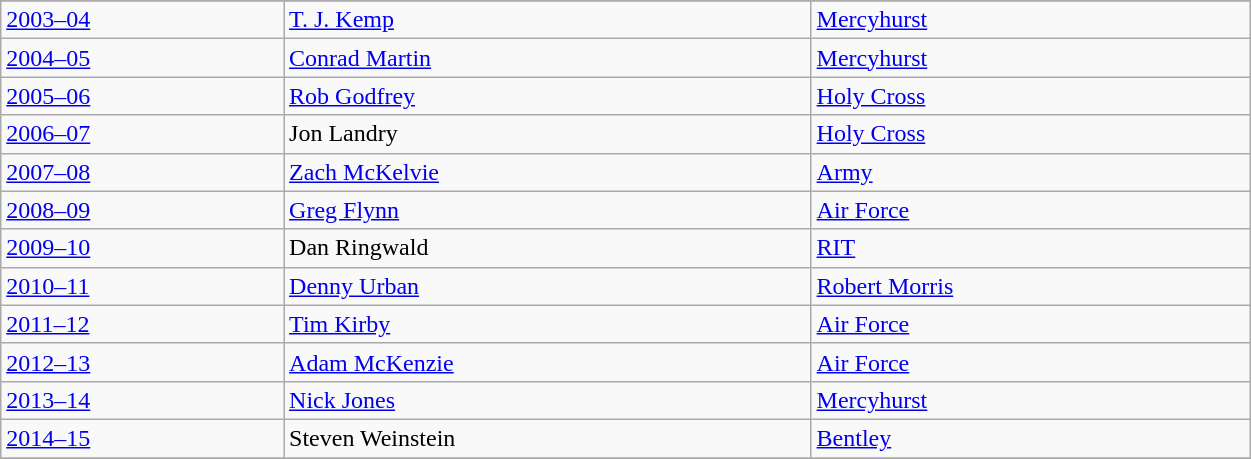<table class="wikitable sortable"; width=66%>
<tr>
</tr>
<tr>
<td><a href='#'>2003–04</a></td>
<td><a href='#'>T. J. Kemp</a></td>
<td><a href='#'>Mercyhurst</a></td>
</tr>
<tr>
<td><a href='#'>2004–05</a></td>
<td><a href='#'>Conrad Martin</a></td>
<td><a href='#'>Mercyhurst</a></td>
</tr>
<tr>
<td><a href='#'>2005–06</a></td>
<td><a href='#'>Rob Godfrey</a></td>
<td><a href='#'>Holy Cross</a></td>
</tr>
<tr>
<td><a href='#'>2006–07</a></td>
<td>Jon Landry</td>
<td><a href='#'>Holy Cross</a></td>
</tr>
<tr>
<td><a href='#'>2007–08</a></td>
<td><a href='#'>Zach McKelvie</a></td>
<td><a href='#'>Army</a></td>
</tr>
<tr>
<td><a href='#'>2008–09</a></td>
<td><a href='#'>Greg Flynn</a></td>
<td><a href='#'>Air Force</a></td>
</tr>
<tr>
<td><a href='#'>2009–10</a></td>
<td>Dan Ringwald</td>
<td><a href='#'>RIT</a></td>
</tr>
<tr>
<td><a href='#'>2010–11</a></td>
<td><a href='#'>Denny Urban</a></td>
<td><a href='#'>Robert Morris</a></td>
</tr>
<tr>
<td><a href='#'>2011–12</a></td>
<td><a href='#'>Tim Kirby</a></td>
<td><a href='#'>Air Force</a></td>
</tr>
<tr>
<td><a href='#'>2012–13</a></td>
<td><a href='#'>Adam McKenzie</a></td>
<td><a href='#'>Air Force</a></td>
</tr>
<tr>
<td><a href='#'>2013–14</a></td>
<td><a href='#'>Nick Jones</a></td>
<td><a href='#'>Mercyhurst</a></td>
</tr>
<tr>
<td><a href='#'>2014–15</a></td>
<td>Steven Weinstein</td>
<td><a href='#'>Bentley</a></td>
</tr>
<tr>
</tr>
</table>
